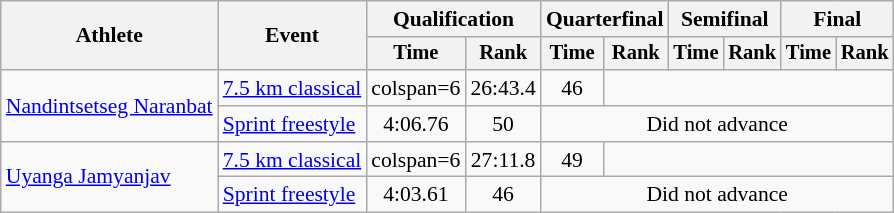<table class="wikitable" style="font-size:90%">
<tr>
<th rowspan="2">Athlete</th>
<th rowspan="2">Event</th>
<th colspan="2">Qualification</th>
<th colspan="2">Quarterfinal</th>
<th colspan="2">Semifinal</th>
<th colspan="2">Final</th>
</tr>
<tr style="font-size:95%">
<th>Time</th>
<th>Rank</th>
<th>Time</th>
<th>Rank</th>
<th>Time</th>
<th>Rank</th>
<th>Time</th>
<th>Rank</th>
</tr>
<tr align=center>
<td align=left rowspan=2><a href='#'>Nandintsetseg Naranbat</a></td>
<td align=left><a href='#'>7.5 km classical</a></td>
<td>colspan=6</td>
<td>26:43.4</td>
<td>46</td>
</tr>
<tr align=center>
<td align=left><a href='#'>Sprint freestyle</a></td>
<td>4:06.76</td>
<td>50</td>
<td colspan=6>Did not advance</td>
</tr>
<tr align=center>
<td align=left rowspan=2><a href='#'>Uyanga Jamyanjav</a></td>
<td align=left><a href='#'>7.5 km classical</a></td>
<td>colspan=6</td>
<td>27:11.8</td>
<td>49</td>
</tr>
<tr align=center>
<td align=left><a href='#'>Sprint freestyle</a></td>
<td>4:03.61</td>
<td>46</td>
<td colspan=6>Did not advance</td>
</tr>
</table>
